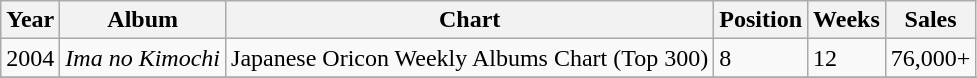<table class="wikitable">
<tr>
<th>Year</th>
<th>Album</th>
<th>Chart</th>
<th>Position</th>
<th>Weeks</th>
<th>Sales</th>
</tr>
<tr>
<td>2004</td>
<td><em>Ima no Kimochi</em></td>
<td>Japanese Oricon Weekly Albums Chart (Top 300)</td>
<td>8</td>
<td>12</td>
<td>76,000+</td>
</tr>
<tr>
</tr>
</table>
